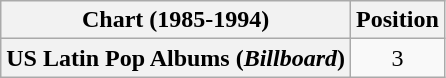<table class="wikitable plainrowheaders">
<tr>
<th scope="col">Chart (1985-1994)</th>
<th scope="col">Position</th>
</tr>
<tr>
<th scope="row">US Latin Pop Albums (<em>Billboard</em>)</th>
<td align="center">3</td>
</tr>
</table>
